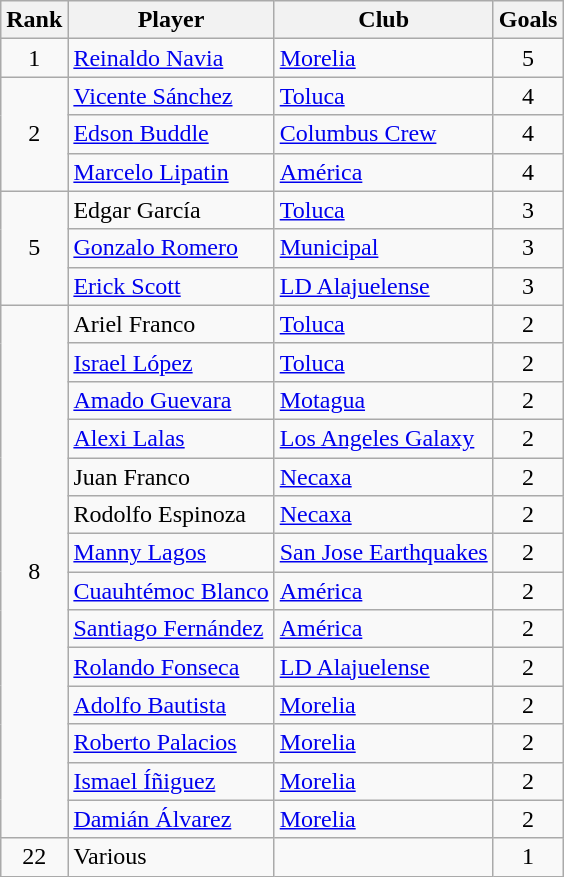<table class="wikitable">
<tr>
<th>Rank</th>
<th>Player</th>
<th>Club</th>
<th>Goals</th>
</tr>
<tr>
<td rowspan="1" align=center>1</td>
<td> <a href='#'>Reinaldo Navia</a></td>
<td> <a href='#'>Morelia</a></td>
<td align=center>5</td>
</tr>
<tr>
<td rowspan="3" align=center>2</td>
<td> <a href='#'>Vicente Sánchez</a></td>
<td> <a href='#'>Toluca</a></td>
<td align=center>4</td>
</tr>
<tr>
<td> <a href='#'>Edson Buddle</a></td>
<td> <a href='#'>Columbus Crew</a></td>
<td align=center>4</td>
</tr>
<tr>
<td> <a href='#'>Marcelo Lipatin</a></td>
<td> <a href='#'>América</a></td>
<td align=center>4</td>
</tr>
<tr>
<td rowspan="3" align=center>5</td>
<td> Edgar García</td>
<td> <a href='#'>Toluca</a></td>
<td align=center>3</td>
</tr>
<tr>
<td> <a href='#'>Gonzalo Romero</a></td>
<td> <a href='#'>Municipal</a></td>
<td align=center>3</td>
</tr>
<tr>
<td> <a href='#'>Erick Scott</a></td>
<td> <a href='#'>LD Alajuelense</a></td>
<td align=center>3</td>
</tr>
<tr>
<td rowspan="14" align=center>8</td>
<td> Ariel Franco</td>
<td> <a href='#'>Toluca</a></td>
<td align=center>2</td>
</tr>
<tr>
<td> <a href='#'>Israel López</a></td>
<td> <a href='#'>Toluca</a></td>
<td align=center>2</td>
</tr>
<tr>
<td> <a href='#'>Amado Guevara</a></td>
<td> <a href='#'>Motagua</a></td>
<td align=center>2</td>
</tr>
<tr>
<td> <a href='#'>Alexi Lalas</a></td>
<td> <a href='#'>Los Angeles Galaxy</a></td>
<td align=center>2</td>
</tr>
<tr>
<td> Juan Franco</td>
<td> <a href='#'>Necaxa</a></td>
<td align=center>2</td>
</tr>
<tr>
<td> Rodolfo Espinoza</td>
<td> <a href='#'>Necaxa</a></td>
<td align=center>2</td>
</tr>
<tr>
<td> <a href='#'>Manny Lagos</a></td>
<td> <a href='#'>San Jose Earthquakes</a></td>
<td align=center>2</td>
</tr>
<tr>
<td> <a href='#'>Cuauhtémoc Blanco</a></td>
<td> <a href='#'>América</a></td>
<td align=center>2</td>
</tr>
<tr>
<td> <a href='#'>Santiago Fernández</a></td>
<td> <a href='#'>América</a></td>
<td align=center>2</td>
</tr>
<tr>
<td> <a href='#'>Rolando Fonseca</a></td>
<td> <a href='#'>LD Alajuelense</a></td>
<td align=center>2</td>
</tr>
<tr>
<td> <a href='#'>Adolfo Bautista</a></td>
<td> <a href='#'>Morelia</a></td>
<td align=center>2</td>
</tr>
<tr>
<td> <a href='#'>Roberto Palacios</a></td>
<td> <a href='#'>Morelia</a></td>
<td align=center>2</td>
</tr>
<tr>
<td> <a href='#'>Ismael Íñiguez</a></td>
<td> <a href='#'>Morelia</a></td>
<td align=center>2</td>
</tr>
<tr>
<td> <a href='#'>Damián Álvarez</a></td>
<td> <a href='#'>Morelia</a></td>
<td align=center>2</td>
</tr>
<tr>
<td rowspan="1" align=center>22</td>
<td>Various</td>
<td></td>
<td align=center>1</td>
</tr>
</table>
